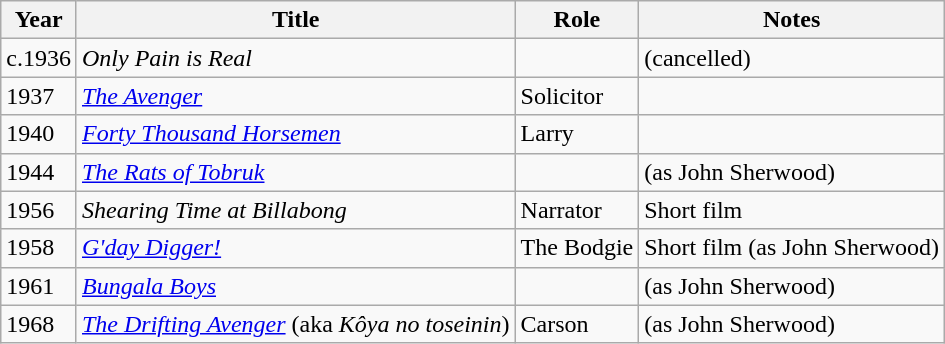<table class=wikitable>
<tr>
<th>Year</th>
<th>Title</th>
<th>Role</th>
<th>Notes</th>
</tr>
<tr>
<td>c.1936</td>
<td><em>Only Pain is Real</em></td>
<td></td>
<td>(cancelled)</td>
</tr>
<tr>
<td>1937</td>
<td><em><a href='#'>The Avenger</a></em></td>
<td>Solicitor</td>
<td></td>
</tr>
<tr>
<td>1940</td>
<td><em><a href='#'>Forty Thousand Horsemen</a></em></td>
<td>Larry</td>
<td></td>
</tr>
<tr>
<td>1944</td>
<td><em><a href='#'>The Rats of Tobruk</a></em></td>
<td></td>
<td>(as John Sherwood)</td>
</tr>
<tr>
<td>1956</td>
<td><em>Shearing Time at Billabong</em></td>
<td>Narrator</td>
<td>Short film</td>
</tr>
<tr>
<td>1958</td>
<td><em><a href='#'>G'day Digger!</a></em></td>
<td>The Bodgie</td>
<td>Short film (as John Sherwood)</td>
</tr>
<tr>
<td>1961</td>
<td><em><a href='#'>Bungala Boys</a></em></td>
<td></td>
<td>(as John Sherwood)</td>
</tr>
<tr>
<td>1968</td>
<td><em><a href='#'>The Drifting Avenger</a></em> (aka <em>Kôya no toseinin</em>)</td>
<td>Carson</td>
<td>(as John Sherwood)</td>
</tr>
</table>
